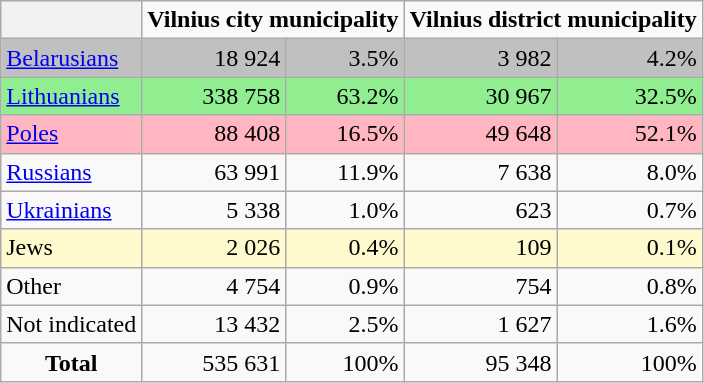<table class="wikitable sortable">
<tr style="text-align:center">
<th></th>
<td colspan="2"><strong>Vilnius city municipality</strong></td>
<td colspan="2"><strong>Vilnius district municipality</strong></td>
</tr>
<tr style="text-align:right; background:#C0C0C0">
<td style="text-align:left;"><a href='#'>Belarusians</a></td>
<td>18 924</td>
<td>3.5%</td>
<td>3 982</td>
<td>4.2%</td>
</tr>
<tr style="text-align:right; background:#90EE90">
<td style="text-align:left;"><a href='#'>Lithuanians</a></td>
<td>338 758</td>
<td>63.2%</td>
<td>30 967</td>
<td>32.5%</td>
</tr>
<tr style="text-align:right; background:#FFB6C1">
<td style="text-align:left; "><a href='#'>Poles</a></td>
<td>88 408</td>
<td>16.5%</td>
<td>49 648</td>
<td>52.1%</td>
</tr>
<tr style="text-align:right">
<td style="text-align:left; "><a href='#'>Russians</a></td>
<td>63 991</td>
<td>11.9%</td>
<td>7 638</td>
<td>8.0%</td>
</tr>
<tr style="text-align:right">
<td style="text-align:left; "><a href='#'>Ukrainians</a></td>
<td>5 338</td>
<td>1.0%</td>
<td>623</td>
<td>0.7%</td>
</tr>
<tr style="text-align:right; background:#FFFACD">
<td style="text-align:left; ">Jews</td>
<td>2 026</td>
<td>0.4%</td>
<td>109</td>
<td>0.1%</td>
</tr>
<tr style="text-align:right">
<td style="text-align:left; ">Other</td>
<td>4 754</td>
<td>0.9%</td>
<td>754</td>
<td>0.8%</td>
</tr>
<tr style="text-align:right">
<td style="text-align:left; ">Not indicated</td>
<td>13 432</td>
<td>2.5%</td>
<td>1 627</td>
<td>1.6%</td>
</tr>
<tr style="text-align:right">
<td style="text-align:center;"><strong>Total</strong></td>
<td>535 631</td>
<td>100%</td>
<td>95 348</td>
<td>100%</td>
</tr>
</table>
